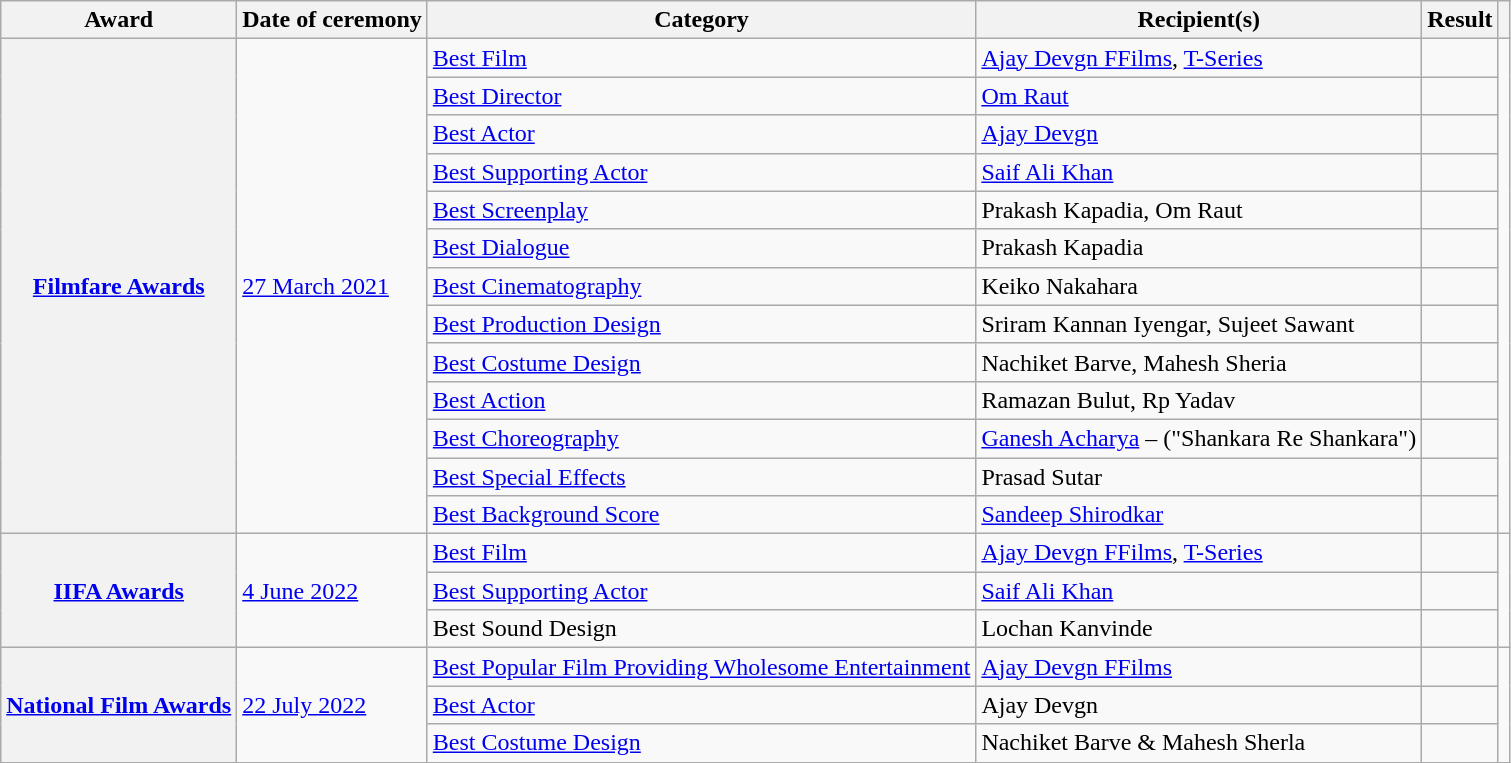<table class="wikitable plainrowheaders sortable">
<tr>
<th scope="col">Award</th>
<th scope="col">Date of ceremony</th>
<th scope="col">Category</th>
<th scope="col">Recipient(s)</th>
<th scope="col" class="unsortable">Result</th>
<th scope="col" class="unsortable"></th>
</tr>
<tr>
<th scope="row" rowspan="13"><a href='#'>Filmfare Awards</a></th>
<td rowspan="13"><a href='#'>27 March 2021</a></td>
<td><a href='#'>Best Film</a></td>
<td><a href='#'>Ajay Devgn FFilms</a>, <a href='#'>T-Series</a></td>
<td></td>
<td style="text-align:center;" rowspan="13"><br></td>
</tr>
<tr>
<td><a href='#'>Best Director</a></td>
<td><a href='#'>Om Raut</a></td>
<td></td>
</tr>
<tr>
<td><a href='#'>Best Actor</a></td>
<td><a href='#'>Ajay Devgn</a></td>
<td></td>
</tr>
<tr>
<td><a href='#'>Best Supporting Actor</a></td>
<td><a href='#'>Saif Ali Khan</a></td>
<td></td>
</tr>
<tr>
<td><a href='#'>Best Screenplay</a></td>
<td>Prakash Kapadia, Om Raut</td>
<td></td>
</tr>
<tr>
<td><a href='#'>Best Dialogue</a></td>
<td>Prakash Kapadia</td>
<td></td>
</tr>
<tr>
<td><a href='#'>Best Cinematography</a></td>
<td>Keiko Nakahara</td>
<td></td>
</tr>
<tr>
<td><a href='#'>Best Production Design</a></td>
<td>Sriram Kannan Iyengar, Sujeet Sawant</td>
<td></td>
</tr>
<tr>
<td><a href='#'>Best Costume Design</a></td>
<td>Nachiket Barve, Mahesh Sheria</td>
<td></td>
</tr>
<tr>
<td><a href='#'>Best Action</a></td>
<td>Ramazan Bulut, Rp Yadav</td>
<td></td>
</tr>
<tr>
<td><a href='#'>Best Choreography</a></td>
<td><a href='#'>Ganesh Acharya</a> – ("Shankara Re Shankara")</td>
<td></td>
</tr>
<tr>
<td><a href='#'>Best Special Effects</a></td>
<td>Prasad Sutar</td>
<td></td>
</tr>
<tr>
<td><a href='#'>Best Background Score</a></td>
<td><a href='#'>Sandeep Shirodkar</a></td>
<td></td>
</tr>
<tr>
<th scope="row" rowspan="3"><a href='#'>IIFA Awards</a></th>
<td rowspan="3"><a href='#'>4 June 2022</a></td>
<td><a href='#'>Best Film</a></td>
<td><a href='#'>Ajay Devgn FFilms</a>, <a href='#'>T-Series</a></td>
<td></td>
<td rowspan="3"></td>
</tr>
<tr>
<td><a href='#'>Best Supporting Actor</a></td>
<td><a href='#'>Saif Ali Khan</a></td>
<td></td>
</tr>
<tr>
<td>Best Sound Design</td>
<td>Lochan Kanvinde</td>
<td></td>
</tr>
<tr>
<th scope="row" rowspan="3"><a href='#'>National Film Awards</a></th>
<td rowspan="3"><a href='#'>22 July 2022</a></td>
<td><a href='#'>Best Popular Film Providing Wholesome Entertainment</a></td>
<td><a href='#'>Ajay Devgn FFilms</a></td>
<td></td>
<td rowspan="3"></td>
</tr>
<tr>
<td><a href='#'>Best Actor</a></td>
<td>Ajay Devgn</td>
<td></td>
</tr>
<tr>
<td><a href='#'>Best Costume Design</a></td>
<td>Nachiket Barve & Mahesh Sherla</td>
<td></td>
</tr>
</table>
